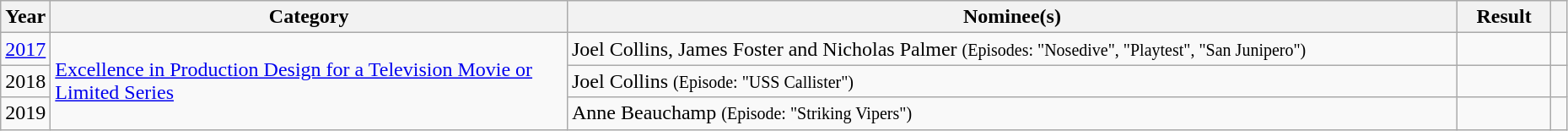<table class="wikitable sortable" style="width:98%; summary:Black Mirror won one of three awards.">
<tr>
<th scope="col" style="width:3%;">Year</th>
<th scope="col" style="width:33%;">Category</th>
<th>Nominee(s)</th>
<th scope="col" style="width:6%;">Result</th>
<th scope="col" class="unsortable" style="width:1%;"></th>
</tr>
<tr>
<td style="text-align: center;"><a href='#'>2017</a></td>
<td rowspan="3"><a href='#'>Excellence in Production Design for a Television Movie or Limited Series</a></td>
<td>Joel Collins, James Foster and Nicholas Palmer <small>(Episodes: "Nosedive", "Playtest", "San Junipero")</small></td>
<td></td>
<td align="center"></td>
</tr>
<tr>
<td style="text-align: center;">2018</td>
<td>Joel Collins <small>(Episode: "USS Callister")</small></td>
<td></td>
<td align="center"></td>
</tr>
<tr>
<td style="text-align: center;">2019</td>
<td>Anne Beauchamp <small>(Episode: "Striking Vipers")</small></td>
<td></td>
<td align="center"></td>
</tr>
</table>
